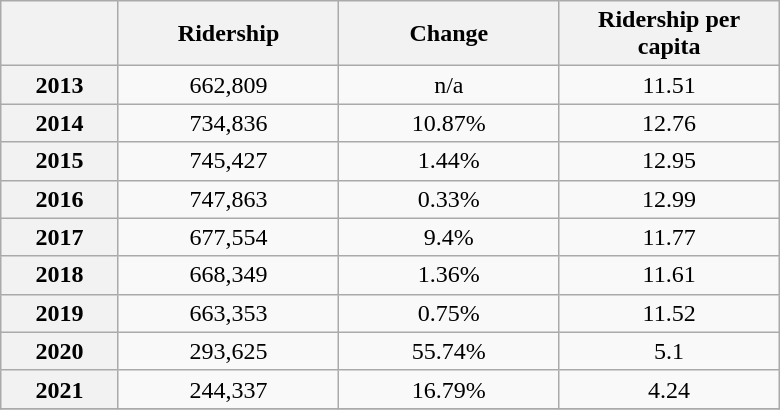<table class="wikitable"  style="text-align:center; width:520px; margin:auto;">
<tr>
<th style="width:50px"></th>
<th style="width:100px">Ridership</th>
<th style="width:100px">Change</th>
<th style="width:100px">Ridership per capita</th>
</tr>
<tr>
<th>2013</th>
<td>662,809</td>
<td>n/a</td>
<td>11.51</td>
</tr>
<tr>
<th>2014</th>
<td>734,836</td>
<td>10.87%</td>
<td>12.76</td>
</tr>
<tr>
<th>2015</th>
<td>745,427</td>
<td>1.44%</td>
<td>12.95</td>
</tr>
<tr>
<th>2016</th>
<td>747,863</td>
<td>0.33%</td>
<td>12.99</td>
</tr>
<tr>
<th>2017</th>
<td>677,554</td>
<td>9.4%</td>
<td>11.77</td>
</tr>
<tr>
<th>2018</th>
<td>668,349</td>
<td>1.36%</td>
<td>11.61</td>
</tr>
<tr>
<th>2019</th>
<td>663,353</td>
<td>0.75%</td>
<td>11.52</td>
</tr>
<tr>
<th>2020</th>
<td>293,625</td>
<td>55.74%</td>
<td>5.1</td>
</tr>
<tr>
<th>2021</th>
<td>244,337</td>
<td>16.79%</td>
<td>4.24</td>
</tr>
<tr>
</tr>
</table>
